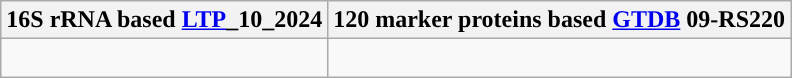<table class="wikitable">
<tr>
<th colspan=1>16S rRNA based <a href='#'>LTP</a>_10_2024</th>
<th colspan=1>120 marker proteins based <a href='#'>GTDB</a> 09-RS220</th>
</tr>
<tr>
<td style="vertical-align:top"><br>

</td>
<td><br>


</td>
</tr>
</table>
